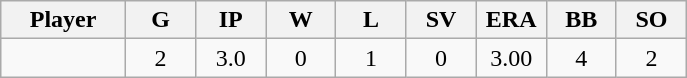<table class="wikitable sortable">
<tr>
<th bgcolor="#DDDDFF" width="16%">Player</th>
<th bgcolor="#DDDDFF" width="9%">G</th>
<th bgcolor="#DDDDFF" width="9%">IP</th>
<th bgcolor="#DDDDFF" width="9%">W</th>
<th bgcolor="#DDDDFF" width="9%">L</th>
<th bgcolor="#DDDDFF" width="9%">SV</th>
<th bgcolor="#DDDDFF" width="9%">ERA</th>
<th bgcolor="#DDDDFF" width="9%">BB</th>
<th bgcolor="#DDDDFF" width="9%">SO</th>
</tr>
<tr align="center">
<td></td>
<td>2</td>
<td>3.0</td>
<td>0</td>
<td>1</td>
<td>0</td>
<td>3.00</td>
<td>4</td>
<td>2</td>
</tr>
</table>
